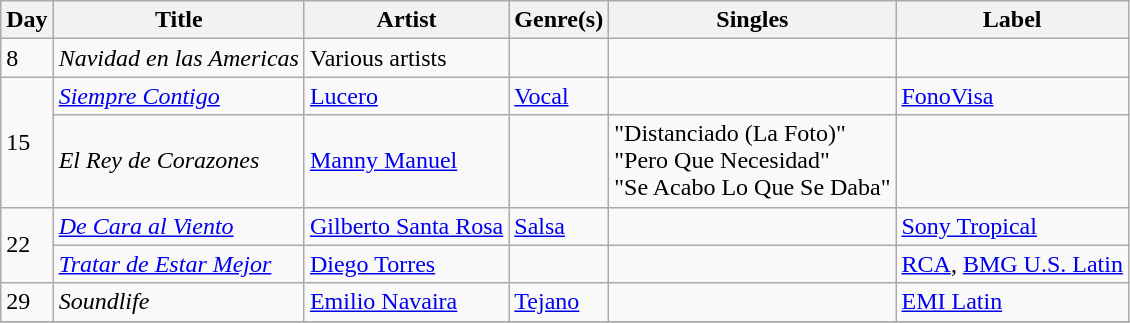<table class="wikitable sortable" style="text-align: left;">
<tr>
<th>Day</th>
<th>Title</th>
<th>Artist</th>
<th>Genre(s)</th>
<th>Singles</th>
<th>Label</th>
</tr>
<tr>
<td>8</td>
<td><em>Navidad en las Americas</em></td>
<td>Various artists</td>
<td></td>
<td></td>
<td></td>
</tr>
<tr>
<td rowspan="2">15</td>
<td><em><a href='#'>Siempre Contigo</a></em></td>
<td><a href='#'>Lucero</a></td>
<td><a href='#'>Vocal</a></td>
<td></td>
<td><a href='#'>FonoVisa</a></td>
</tr>
<tr>
<td><em>El Rey de Corazones</em></td>
<td><a href='#'>Manny Manuel</a></td>
<td></td>
<td>"Distanciado (La Foto)"<br>"Pero Que Necesidad"<br>"Se Acabo Lo Que Se Daba"</td>
<td></td>
</tr>
<tr>
<td rowspan="2">22</td>
<td><em><a href='#'>De Cara al Viento</a></em></td>
<td><a href='#'>Gilberto Santa Rosa</a></td>
<td><a href='#'>Salsa</a></td>
<td></td>
<td><a href='#'>Sony Tropical</a></td>
</tr>
<tr>
<td><em><a href='#'>Tratar de Estar Mejor</a></em></td>
<td><a href='#'>Diego Torres</a></td>
<td></td>
<td></td>
<td><a href='#'>RCA</a>, <a href='#'>BMG U.S. Latin</a></td>
</tr>
<tr>
<td>29</td>
<td><em>Soundlife</em></td>
<td><a href='#'>Emilio Navaira</a></td>
<td><a href='#'>Tejano</a></td>
<td></td>
<td><a href='#'>EMI Latin</a></td>
</tr>
<tr>
</tr>
</table>
